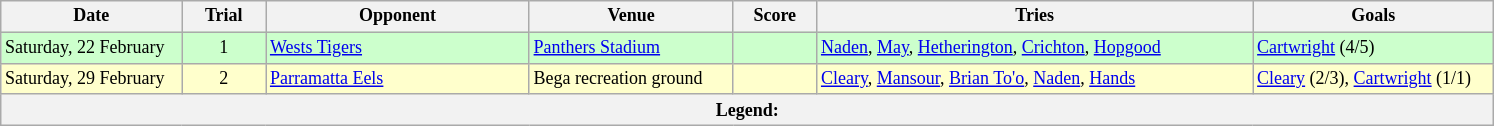<table style="font-size:75%;" class="wikitable">
<tr>
<th style="width:115px;">Date</th>
<th style="width:50px;">Trial</th>
<th style="width:170px;">Opponent</th>
<th style="width:130px;">Venue</th>
<th style="width:50px;">Score</th>
<th style="width:285px;">Tries</th>
<th style="width:155px;">Goals</th>
</tr>
<tr style="background:#cfc;">
<td>Saturday, 22 February</td>
<td style="text-align:center;">1</td>
<td> <a href='#'>Wests Tigers</a></td>
<td><a href='#'>Panthers Stadium</a></td>
<td style="text-align:center;"></td>
<td><a href='#'>Naden</a>, <a href='#'>May</a>, <a href='#'> Hetherington</a>, <a href='#'>Crichton</a>, <a href='#'>Hopgood</a></td>
<td><a href='#'>Cartwright</a> (4/5)</td>
</tr>
<tr style="background:#FFFFCC;">
<td>Saturday, 29 February</td>
<td style="text-align:center;">2</td>
<td> <a href='#'>Parramatta Eels</a></td>
<td>Bega recreation ground</td>
<td style="text-align:center;"></td>
<td><a href='#'>Cleary</a>, <a href='#'>Mansour</a>, <a href='#'>Brian To'o</a>, <a href='#'>Naden</a>, <a href='#'>Hands</a></td>
<td><a href='#'>Cleary</a> (2/3), <a href='#'>Cartwright</a> (1/1)</td>
</tr>
<tr>
<th colspan="7">Legend:   </th>
</tr>
</table>
